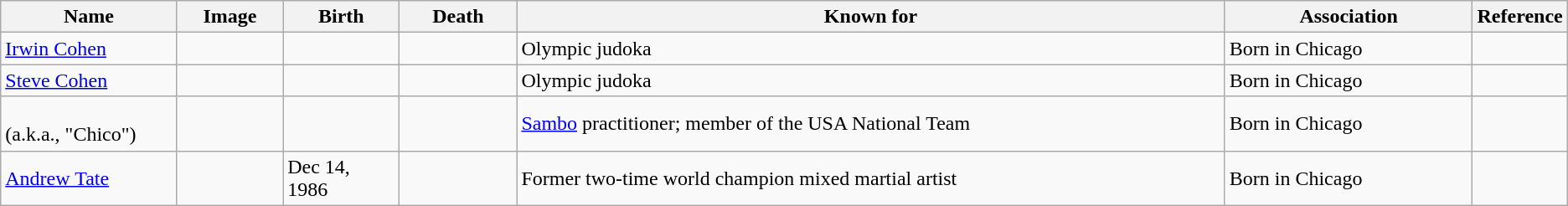<table class="wikitable sortable">
<tr>
<th scope="col" width="140">Name</th>
<th scope="col" width="80" class="unsortable">Image</th>
<th scope="col" width="90">Birth</th>
<th scope="col" width="90">Death</th>
<th scope="col" width="600" class="unsortable">Known for</th>
<th scope="col" width="200" class="unsortable">Association</th>
<th scope="col" width="30" class="unsortable">Reference</th>
</tr>
<tr>
<td><a href='#'>Irwin Cohen</a></td>
<td></td>
<td align=right></td>
<td></td>
<td>Olympic judoka</td>
<td>Born in Chicago</td>
<td align="center"></td>
</tr>
<tr>
<td><a href='#'>Steve Cohen</a></td>
<td></td>
<td align=right></td>
<td></td>
<td>Olympic judoka</td>
<td>Born in Chicago</td>
<td align="center"></td>
</tr>
<tr>
<td><br>(a.k.a., "Chico")</td>
<td></td>
<td align=right></td>
<td></td>
<td><a href='#'>Sambo</a> practitioner; member of the USA National Team</td>
<td>Born in Chicago</td>
<td align="center"></td>
</tr>
<tr>
<td><a href='#'>Andrew Tate</a></td>
<td></td>
<td>Dec 14, 1986</td>
<td></td>
<td>Former two-time world champion mixed martial artist</td>
<td>Born in Chicago</td>
<td></td>
</tr>
</table>
